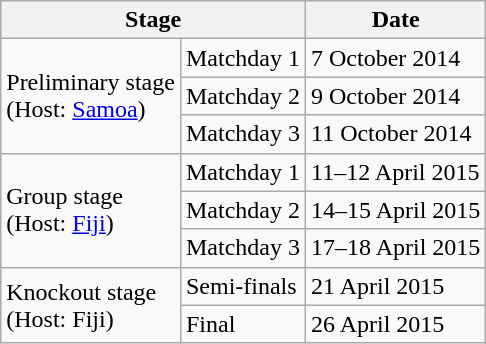<table class="wikitable">
<tr>
<th colspan=2>Stage</th>
<th>Date</th>
</tr>
<tr>
<td rowspan=3>Preliminary stage<br>(Host: <a href='#'>Samoa</a>)</td>
<td>Matchday 1</td>
<td>7 October 2014</td>
</tr>
<tr>
<td>Matchday 2</td>
<td>9 October 2014</td>
</tr>
<tr>
<td>Matchday 3</td>
<td>11 October 2014</td>
</tr>
<tr>
<td rowspan=3>Group stage<br>(Host: <a href='#'>Fiji</a>)</td>
<td>Matchday 1</td>
<td>11–12 April 2015</td>
</tr>
<tr>
<td>Matchday 2</td>
<td>14–15 April 2015</td>
</tr>
<tr>
<td>Matchday 3</td>
<td>17–18 April 2015</td>
</tr>
<tr>
<td rowspan=2>Knockout stage<br>(Host: Fiji)</td>
<td>Semi-finals</td>
<td>21 April 2015</td>
</tr>
<tr>
<td>Final</td>
<td>26 April 2015</td>
</tr>
</table>
